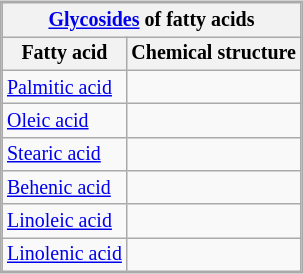<table class="wikitable sortable" style="font-size:smaller; text-align:left; inlineTable; display: inline-block; vertical-align: top">
<tr>
<th colspan=2><a href='#'>Glycosides</a> of fatty acids</th>
</tr>
<tr>
<th scope="col">Fatty acid</th>
<th scope="col" class="unsortable">Chemical structure</th>
</tr>
<tr>
<td><a href='#'>Palmitic acid</a></td>
<td></td>
</tr>
<tr>
<td><a href='#'>Oleic acid</a></td>
<td></td>
</tr>
<tr>
<td><a href='#'>Stearic acid</a></td>
<td></td>
</tr>
<tr>
<td><a href='#'>Behenic acid</a></td>
<td></td>
</tr>
<tr>
<td><a href='#'>Linoleic acid</a></td>
<td></td>
</tr>
<tr>
<td><a href='#'>Linolenic acid</a></td>
<td></td>
</tr>
</table>
